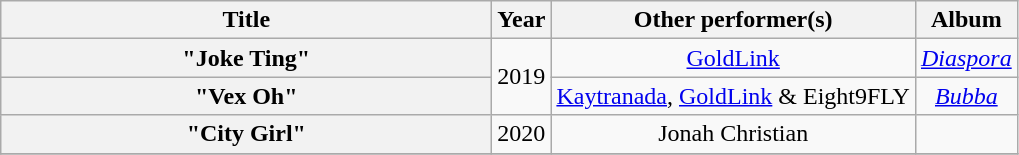<table class="wikitable plainrowheaders" style="text-align:center;">
<tr>
<th scope="col" style="width:20em;">Title</th>
<th scope="col">Year</th>
<th scope="col">Other performer(s)</th>
<th scope="col">Album</th>
</tr>
<tr>
<th scope="row">"Joke Ting" </th>
<td rowspan="2">2019</td>
<td><a href='#'>GoldLink</a></td>
<td><em><a href='#'>Diaspora</a></em></td>
</tr>
<tr>
<th scope="row">"Vex Oh"</th>
<td><a href='#'>Kaytranada</a>, <a href='#'>GoldLink</a> & Eight9FLY</td>
<td><em><a href='#'>Bubba</a></em></td>
</tr>
<tr>
<th scope="row">"City Girl" </th>
<td>2020</td>
<td>Jonah Christian</td>
<td></td>
</tr>
<tr>
</tr>
</table>
